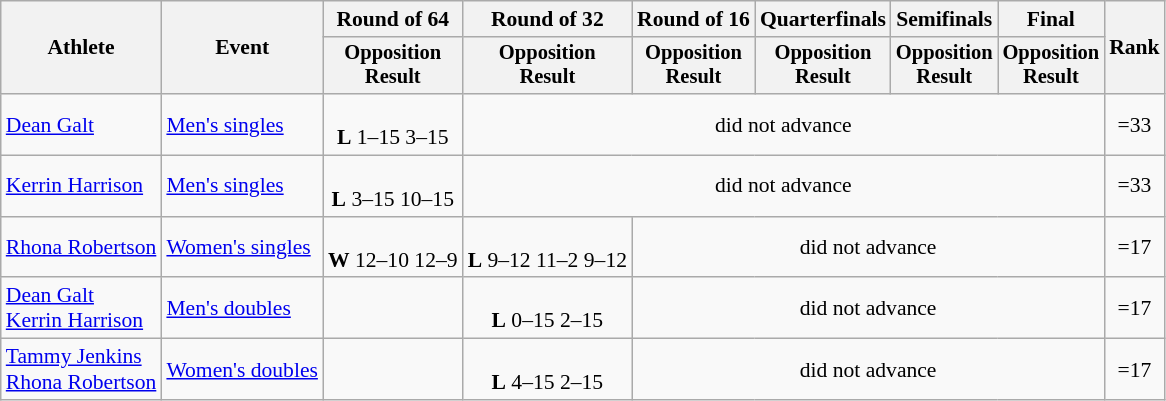<table class="wikitable" style="font-size:90%;text-align:center;">
<tr>
<th rowspan=2>Athlete</th>
<th rowspan=2>Event</th>
<th>Round of 64</th>
<th>Round of 32</th>
<th>Round of 16</th>
<th>Quarterfinals</th>
<th>Semifinals</th>
<th>Final</th>
<th rowspan=2>Rank</th>
</tr>
<tr style="font-size:95%">
<th>Opposition<br>Result</th>
<th>Opposition<br>Result</th>
<th>Opposition<br>Result</th>
<th>Opposition<br>Result</th>
<th>Opposition<br>Result</th>
<th>Opposition<br>Result</th>
</tr>
<tr>
<td align=left><a href='#'>Dean Galt</a></td>
<td align=left><a href='#'>Men's singles</a></td>
<td><br><strong>L</strong> 1–15 3–15</td>
<td colspan=5>did not advance</td>
<td>=33</td>
</tr>
<tr>
<td align=left><a href='#'>Kerrin Harrison</a></td>
<td align=left><a href='#'>Men's singles</a></td>
<td><br><strong>L</strong> 3–15 10–15</td>
<td colspan=5>did not advance</td>
<td>=33</td>
</tr>
<tr>
<td align=left><a href='#'>Rhona Robertson</a></td>
<td align=left><a href='#'>Women's singles</a></td>
<td><br><strong>W</strong> 12–10 12–9</td>
<td><br><strong>L</strong> 9–12 11–2 9–12</td>
<td colspan=4>did not advance</td>
<td>=17</td>
</tr>
<tr>
<td align=left><a href='#'>Dean Galt</a><br><a href='#'>Kerrin Harrison</a></td>
<td align=left><a href='#'>Men's doubles</a></td>
<td></td>
<td><br><strong>L</strong> 0–15 2–15</td>
<td colspan=4>did not advance</td>
<td>=17</td>
</tr>
<tr>
<td align=left><a href='#'>Tammy Jenkins</a><br><a href='#'>Rhona Robertson</a></td>
<td align=left><a href='#'>Women's doubles</a></td>
<td></td>
<td><br><strong>L</strong> 4–15 2–15</td>
<td colspan=4>did not advance</td>
<td>=17</td>
</tr>
</table>
